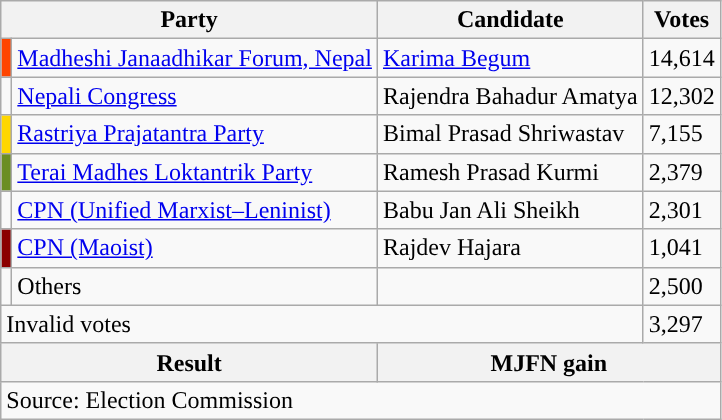<table class="wikitable">
<tr>
<th colspan="2">Party</th>
<th>Candidate</th>
<th>Votes</th>
</tr>
<tr>
<td style="background-color:orangered"></td>
<td><a href='#'>Madheshi Janaadhikar Forum, Nepal</a></td>
<td><a href='#'>Karima Begum</a></td>
<td>14,614</td>
</tr>
<tr>
<td style="background-color:"></td>
<td><a href='#'>Nepali Congress</a></td>
<td>Rajendra Bahadur Amatya</td>
<td>12,302</td>
</tr>
<tr>
<td style="background-color:gold"></td>
<td><a href='#'>Rastriya Prajatantra Party</a></td>
<td>Bimal Prasad Shriwastav</td>
<td>7,155</td>
</tr>
<tr>
<td style="background-color:olivedrab"></td>
<td><a href='#'>Terai Madhes Loktantrik Party</a></td>
<td>Ramesh Prasad Kurmi</td>
<td>2,379</td>
</tr>
<tr>
<td style="background-color:"></td>
<td><a href='#'>CPN (Unified Marxist–Leninist)</a></td>
<td>Babu Jan Ali Sheikh</td>
<td>2,301</td>
</tr>
<tr>
<td style="background-color:darkred"></td>
<td><a href='#'>CPN (Maoist)</a></td>
<td>Rajdev Hajara</td>
<td>1,041</td>
</tr>
<tr>
<td></td>
<td>Others</td>
<td></td>
<td>2,500</td>
</tr>
<tr>
<td colspan="3">Invalid votes</td>
<td>3,297</td>
</tr>
<tr>
<th colspan="2">Result</th>
<th colspan="2">MJFN gain</th>
</tr>
<tr>
<td colspan="4">Source: Election Commission</td>
</tr>
</table>
